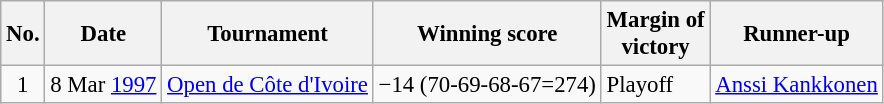<table class="wikitable" style="font-size:95%;">
<tr>
<th>No.</th>
<th>Date</th>
<th>Tournament</th>
<th>Winning score</th>
<th>Margin of<br>victory</th>
<th>Runner-up</th>
</tr>
<tr>
<td align=center>1</td>
<td align=right>8 Mar <a href='#'>1997</a></td>
<td><a href='#'>Open de Côte d'Ivoire</a></td>
<td>−14 (70-69-68-67=274)</td>
<td>Playoff</td>
<td> <a href='#'>Anssi Kankkonen</a></td>
</tr>
</table>
